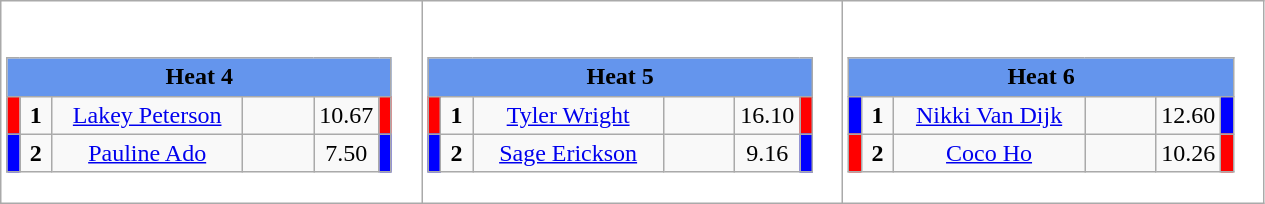<table class="wikitable" style="background:#fff;">
<tr>
<td><div><br><table class="wikitable">
<tr>
<td colspan="6"  style="text-align:center; background:#6495ed;"><strong>Heat 4</strong></td>
</tr>
<tr>
<td style="width:01px; background: #f00;"></td>
<td style="width:14px; text-align:center;"><strong>1</strong></td>
<td style="width:120px; text-align:center;"><a href='#'>Lakey Peterson</a></td>
<td style="width:40px; text-align:center;"></td>
<td style="width:20px; text-align:center;">10.67</td>
<td style="width:01px; background: #f00;"></td>
</tr>
<tr>
<td style="width:01px; background: #00f;"></td>
<td style="width:14px; text-align:center;"><strong>2</strong></td>
<td style="width:120px; text-align:center;"><a href='#'>Pauline Ado</a></td>
<td style="width:40px; text-align:center;"></td>
<td style="width:20px; text-align:center;">7.50</td>
<td style="width:01px; background: #00f;"></td>
</tr>
</table>
</div></td>
<td><div><br><table class="wikitable">
<tr>
<td colspan="6"  style="text-align:center; background:#6495ed;"><strong>Heat 5</strong></td>
</tr>
<tr>
<td style="width:01px; background: #f00;"></td>
<td style="width:14px; text-align:center;"><strong>1</strong></td>
<td style="width:120px; text-align:center;"><a href='#'>Tyler Wright</a></td>
<td style="width:40px; text-align:center;"></td>
<td style="width:20px; text-align:center;">16.10</td>
<td style="width:01px; background: #f00;"></td>
</tr>
<tr>
<td style="width:01px; background: #00f;"></td>
<td style="width:14px; text-align:center;"><strong>2</strong></td>
<td style="width:120px; text-align:center;"><a href='#'>Sage Erickson</a></td>
<td style="width:40px; text-align:center;"></td>
<td style="width:20px; text-align:center;">9.16</td>
<td style="width:01px; background: #00f;"></td>
</tr>
</table>
</div></td>
<td><div><br><table class="wikitable">
<tr>
<td colspan="6"  style="text-align:center; background:#6495ed;"><strong>Heat 6</strong></td>
</tr>
<tr>
<td style="width:01px; background: #00f;"></td>
<td style="width:14px; text-align:center;"><strong>1</strong></td>
<td style="width:120px; text-align:center;"><a href='#'>Nikki Van Dijk</a></td>
<td style="width:40px; text-align:center;"></td>
<td style="width:20px; text-align:center;">12.60</td>
<td style="width:01px; background: #00f;"></td>
</tr>
<tr>
<td style="width:01px; background: #f00;"></td>
<td style="width:14px; text-align:center;"><strong>2</strong></td>
<td style="width:120px; text-align:center;"><a href='#'>Coco Ho</a></td>
<td style="width:40px; text-align:center;"></td>
<td style="width:20px; text-align:center;">10.26</td>
<td style="width:01px; background: #f00;"></td>
</tr>
</table>
</div></td>
</tr>
</table>
